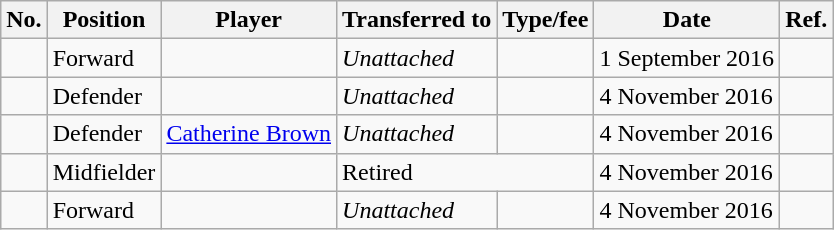<table class="wikitable">
<tr>
<th>No.</th>
<th>Position</th>
<th>Player</th>
<th>Transferred to</th>
<th>Type/fee</th>
<th>Date</th>
<th>Ref.</th>
</tr>
<tr>
<td></td>
<td>Forward</td>
<td></td>
<td><em>Unattached</em></td>
<td></td>
<td>1 September 2016</td>
<td></td>
</tr>
<tr>
<td></td>
<td>Defender</td>
<td></td>
<td><em>Unattached</em></td>
<td></td>
<td>4 November 2016</td>
<td></td>
</tr>
<tr>
<td></td>
<td>Defender</td>
<td><a href='#'>Catherine Brown</a></td>
<td><em>Unattached</em></td>
<td></td>
<td>4 November 2016</td>
<td></td>
</tr>
<tr>
<td></td>
<td>Midfielder</td>
<td></td>
<td colspan="2">Retired</td>
<td>4 November 2016</td>
<td></td>
</tr>
<tr>
<td></td>
<td>Forward</td>
<td></td>
<td><em>Unattached</em></td>
<td></td>
<td>4 November 2016</td>
<td></td>
</tr>
</table>
